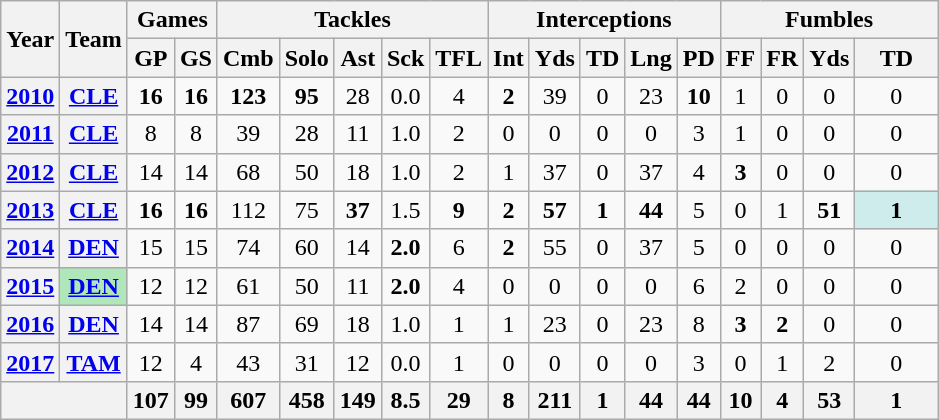<table class="wikitable" style="text-align:center">
<tr>
<th rowspan="2">Year</th>
<th rowspan="2">Team</th>
<th colspan="2">Games</th>
<th colspan="5">Tackles</th>
<th colspan="5">Interceptions</th>
<th colspan="4">Fumbles</th>
</tr>
<tr>
<th>GP</th>
<th>GS</th>
<th>Cmb</th>
<th>Solo</th>
<th>Ast</th>
<th>Sck</th>
<th>TFL</th>
<th>Int</th>
<th>Yds</th>
<th>TD</th>
<th>Lng</th>
<th>PD</th>
<th>FF</th>
<th>FR</th>
<th>Yds</th>
<th>TD</th>
</tr>
<tr>
<th><a href='#'>2010</a></th>
<th><a href='#'>CLE</a></th>
<td><strong>16</strong></td>
<td><strong>16</strong></td>
<td><strong>123</strong></td>
<td><strong>95</strong></td>
<td>28</td>
<td>0.0</td>
<td>4</td>
<td><strong>2</strong></td>
<td>39</td>
<td>0</td>
<td>23</td>
<td><strong>10</strong></td>
<td>1</td>
<td>0</td>
<td>0</td>
<td>0</td>
</tr>
<tr>
<th><a href='#'>2011</a></th>
<th><a href='#'>CLE</a></th>
<td>8</td>
<td>8</td>
<td>39</td>
<td>28</td>
<td>11</td>
<td>1.0</td>
<td>2</td>
<td>0</td>
<td>0</td>
<td>0</td>
<td>0</td>
<td>3</td>
<td>1</td>
<td>0</td>
<td>0</td>
<td>0</td>
</tr>
<tr>
<th><a href='#'>2012</a></th>
<th><a href='#'>CLE</a></th>
<td>14</td>
<td>14</td>
<td>68</td>
<td>50</td>
<td>18</td>
<td>1.0</td>
<td>2</td>
<td>1</td>
<td>37</td>
<td>0</td>
<td>37</td>
<td>4</td>
<td><strong>3</strong></td>
<td>0</td>
<td>0</td>
<td>0</td>
</tr>
<tr>
<th><a href='#'>2013</a></th>
<th><a href='#'>CLE</a></th>
<td><strong>16</strong></td>
<td><strong>16</strong></td>
<td>112</td>
<td>75</td>
<td><strong>37</strong></td>
<td>1.5</td>
<td><strong>9</strong></td>
<td><strong>2</strong></td>
<td><strong>57</strong></td>
<td><strong>1</strong></td>
<td><strong>44</strong></td>
<td>5</td>
<td>0</td>
<td>1</td>
<td><strong>51</strong></td>
<td style="background:#cfecec; width:3em;"><strong>1</strong></td>
</tr>
<tr>
<th><a href='#'>2014</a></th>
<th><a href='#'>DEN</a></th>
<td>15</td>
<td>15</td>
<td>74</td>
<td>60</td>
<td>14</td>
<td><strong>2.0</strong></td>
<td>6</td>
<td><strong>2</strong></td>
<td>55</td>
<td>0</td>
<td>37</td>
<td>5</td>
<td>0</td>
<td>0</td>
<td>0</td>
<td>0</td>
</tr>
<tr>
<th><a href='#'>2015</a></th>
<th style="background:#afe6ba;"><a href='#'>DEN</a></th>
<td>12</td>
<td>12</td>
<td>61</td>
<td>50</td>
<td>11</td>
<td><strong>2.0</strong></td>
<td>4</td>
<td>0</td>
<td>0</td>
<td>0</td>
<td>0</td>
<td>6</td>
<td>2</td>
<td>0</td>
<td>0</td>
<td>0</td>
</tr>
<tr>
<th><a href='#'>2016</a></th>
<th><a href='#'>DEN</a></th>
<td>14</td>
<td>14</td>
<td>87</td>
<td>69</td>
<td>18</td>
<td>1.0</td>
<td>1</td>
<td>1</td>
<td>23</td>
<td>0</td>
<td>23</td>
<td>8</td>
<td><strong>3</strong></td>
<td><strong>2</strong></td>
<td>0</td>
<td>0</td>
</tr>
<tr>
<th><a href='#'>2017</a></th>
<th><a href='#'>TAM</a></th>
<td>12</td>
<td>4</td>
<td>43</td>
<td>31</td>
<td>12</td>
<td>0.0</td>
<td>1</td>
<td>0</td>
<td>0</td>
<td>0</td>
<td>0</td>
<td>3</td>
<td>0</td>
<td>1</td>
<td>2</td>
<td>0</td>
</tr>
<tr>
<th colspan="2"></th>
<th>107</th>
<th>99</th>
<th>607</th>
<th>458</th>
<th>149</th>
<th>8.5</th>
<th>29</th>
<th>8</th>
<th>211</th>
<th>1</th>
<th>44</th>
<th>44</th>
<th>10</th>
<th>4</th>
<th>53</th>
<th>1</th>
</tr>
</table>
